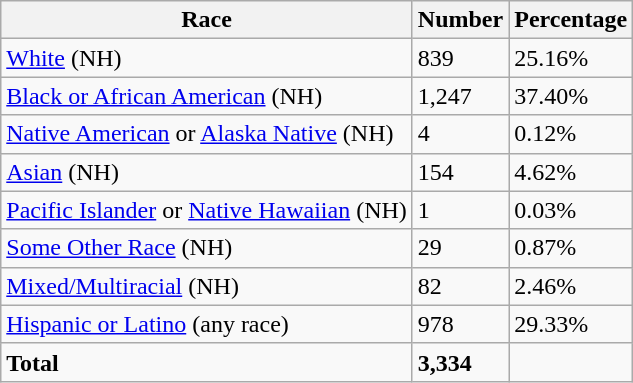<table class="wikitable">
<tr>
<th>Race</th>
<th>Number</th>
<th>Percentage</th>
</tr>
<tr>
<td><a href='#'>White</a> (NH)</td>
<td>839</td>
<td>25.16%</td>
</tr>
<tr>
<td><a href='#'>Black or African American</a> (NH)</td>
<td>1,247</td>
<td>37.40%</td>
</tr>
<tr>
<td><a href='#'>Native American</a> or <a href='#'>Alaska Native</a> (NH)</td>
<td>4</td>
<td>0.12%</td>
</tr>
<tr>
<td><a href='#'>Asian</a> (NH)</td>
<td>154</td>
<td>4.62%</td>
</tr>
<tr>
<td><a href='#'>Pacific Islander</a> or <a href='#'>Native Hawaiian</a> (NH)</td>
<td>1</td>
<td>0.03%</td>
</tr>
<tr>
<td><a href='#'>Some Other Race</a> (NH)</td>
<td>29</td>
<td>0.87%</td>
</tr>
<tr>
<td><a href='#'>Mixed/Multiracial</a> (NH)</td>
<td>82</td>
<td>2.46%</td>
</tr>
<tr>
<td><a href='#'>Hispanic or Latino</a> (any race)</td>
<td>978</td>
<td>29.33%</td>
</tr>
<tr>
<td><strong>Total</strong></td>
<td><strong>3,334</strong></td>
</tr>
</table>
